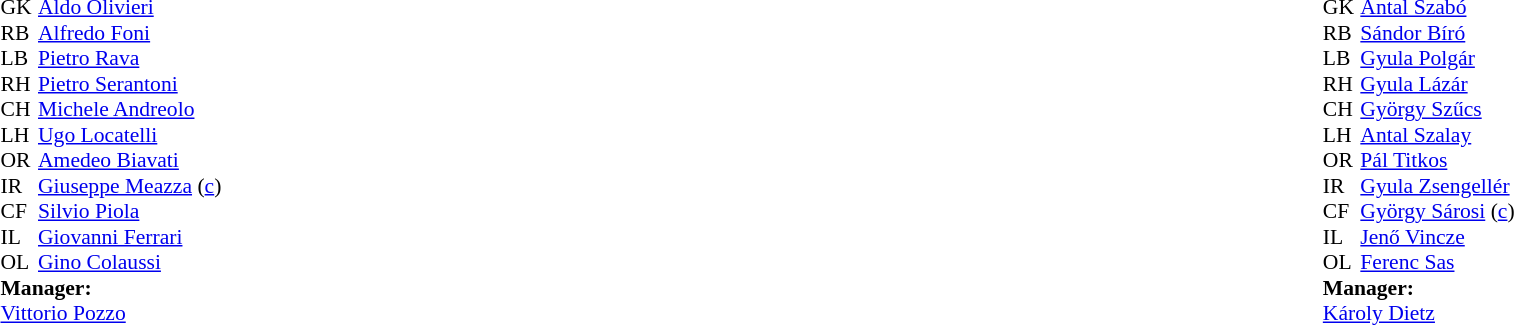<table width="100%">
<tr>
<td valign="top" width="50%"><br><table style="font-size: 90%" cellspacing="0" cellpadding="0">
<tr>
<th width="25"></th>
</tr>
<tr>
<td>GK</td>
<td><a href='#'>Aldo Olivieri</a></td>
</tr>
<tr>
<td>RB</td>
<td><a href='#'>Alfredo Foni</a></td>
</tr>
<tr>
<td>LB</td>
<td><a href='#'>Pietro Rava</a></td>
</tr>
<tr>
<td>RH</td>
<td><a href='#'>Pietro Serantoni</a></td>
</tr>
<tr>
<td>CH</td>
<td><a href='#'>Michele Andreolo</a></td>
</tr>
<tr>
<td>LH</td>
<td><a href='#'>Ugo Locatelli</a></td>
</tr>
<tr>
<td>OR</td>
<td><a href='#'>Amedeo Biavati</a></td>
</tr>
<tr>
<td>IR</td>
<td><a href='#'>Giuseppe Meazza</a> (<a href='#'>c</a>)</td>
</tr>
<tr>
<td>CF</td>
<td><a href='#'>Silvio Piola</a></td>
</tr>
<tr>
<td>IL</td>
<td><a href='#'>Giovanni Ferrari</a></td>
</tr>
<tr>
<td>OL</td>
<td><a href='#'>Gino Colaussi</a></td>
</tr>
<tr>
<td colspan="4"><strong>Manager:</strong></td>
</tr>
<tr>
<td colspan="4"><a href='#'>Vittorio Pozzo</a></td>
</tr>
</table>
</td>
<td valign="top"></td>
<td valign="top" width="50%"><br><table style="font-size: 90%" cellspacing="0" cellpadding="0" align=center>
<tr>
<th width="25"></th>
</tr>
<tr>
<td>GK</td>
<td><a href='#'>Antal Szabó</a></td>
</tr>
<tr>
<td>RB</td>
<td><a href='#'>Sándor Bíró</a></td>
</tr>
<tr>
<td>LB</td>
<td><a href='#'>Gyula Polgár</a></td>
</tr>
<tr>
<td>RH</td>
<td><a href='#'>Gyula Lázár</a></td>
</tr>
<tr>
<td>CH</td>
<td><a href='#'>György Szűcs</a></td>
</tr>
<tr>
<td>LH</td>
<td><a href='#'>Antal Szalay</a></td>
</tr>
<tr>
<td>OR</td>
<td><a href='#'>Pál Titkos</a></td>
</tr>
<tr>
<td>IR</td>
<td><a href='#'>Gyula Zsengellér</a></td>
</tr>
<tr>
<td>CF</td>
<td><a href='#'>György Sárosi</a> (<a href='#'>c</a>)</td>
</tr>
<tr>
<td>IL</td>
<td><a href='#'>Jenő Vincze</a></td>
</tr>
<tr>
<td>OL</td>
<td><a href='#'>Ferenc Sas</a></td>
</tr>
<tr>
<td colspan="4"><strong>Manager:</strong></td>
</tr>
<tr>
<td colspan="4"><a href='#'>Károly Dietz</a></td>
</tr>
</table>
</td>
</tr>
</table>
